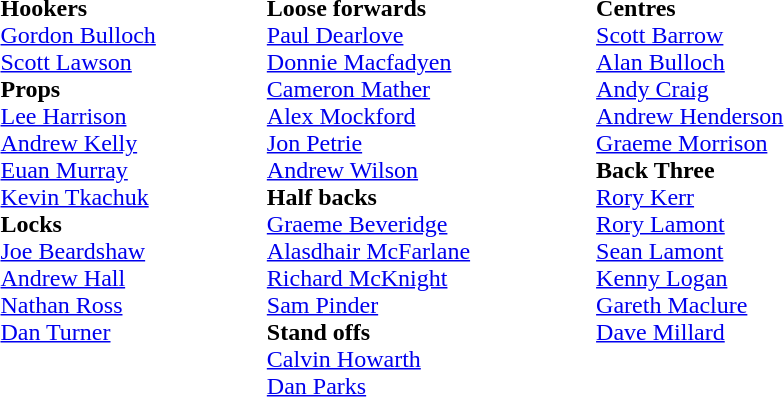<table class="toccolours" style="border-collapse: collapse;">
<tr>
<td valign="top"></td>
<td width="20"> </td>
<td valign="top"><br><strong>Hookers</strong><br>
 <a href='#'>Gordon Bulloch</a><br>
 <a href='#'>Scott Lawson</a><br><strong>Props</strong><br> <a href='#'>Lee Harrison</a><br>
 <a href='#'>Andrew Kelly</a><br>
 <a href='#'>Euan Murray</a><br>
 <a href='#'>Kevin Tkachuk</a><br><strong>Locks</strong><br>
 <a href='#'>Joe Beardshaw</a><br>
 <a href='#'>Andrew Hall</a><br>
 <a href='#'>Nathan Ross</a><br>
 <a href='#'>Dan Turner</a><br></td>
<td width="70"> </td>
<td valign="top"><br><strong>Loose forwards</strong><br>
 <a href='#'>Paul Dearlove</a><br>
 <a href='#'>Donnie Macfadyen</a><br>
 <a href='#'>Cameron Mather</a><br>
 <a href='#'>Alex Mockford</a><br>
 <a href='#'>Jon Petrie</a><br>
 <a href='#'>Andrew Wilson</a><br><strong>Half backs</strong> <br>
 <a href='#'>Graeme Beveridge</a><br>
 <a href='#'>Alasdhair McFarlane</a><br>
 <a href='#'>Richard McKnight</a><br>
 <a href='#'>Sam Pinder</a><br><strong>Stand offs</strong> <br>
 <a href='#'>Calvin Howarth</a><br>
 <a href='#'>Dan Parks</a></td>
<td width="80"> </td>
<td valign="top"><br><strong>Centres</strong><br>
 <a href='#'>Scott Barrow</a><br>
 <a href='#'>Alan Bulloch</a><br>
 <a href='#'>Andy Craig</a><br>
 <a href='#'>Andrew Henderson</a><br>
 <a href='#'>Graeme Morrison</a><br><strong>Back Three</strong><br>
 <a href='#'>Rory Kerr</a><br>
 <a href='#'>Rory Lamont</a><br>
 <a href='#'>Sean Lamont</a><br>
 <a href='#'>Kenny Logan</a><br>
 <a href='#'>Gareth Maclure</a><br>
 <a href='#'>Dave Millard</a><br></td>
<td width="35"> </td>
<td valign="top"></td>
</tr>
</table>
